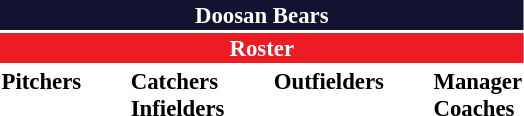<table class="toccolours" style="font-size:95%;">
<tr>
<th colspan="10" style="background:#131230; color:#FFFFFF; text-align:center;">Doosan Bears</th>
</tr>
<tr>
<th colspan="10" style="background:#ED1C24; color:#FFFFFF; text-align:center;">Roster</th>
</tr>
<tr>
<td valign="top"><strong>Pitchers</strong><br>










</td>
<td style="width:25px;"></td>
<td valign="top"><strong>Catchers</strong><br>

<strong>Infielders</strong>








</td>
<td style="width:25px;"></td>
<td valign="top"><strong>Outfielders</strong><br>



</td>
<td style="width:25px;"></td>
<td valign="top"><strong>Manager</strong><br>
<strong>Coaches</strong>







</td>
</tr>
</table>
